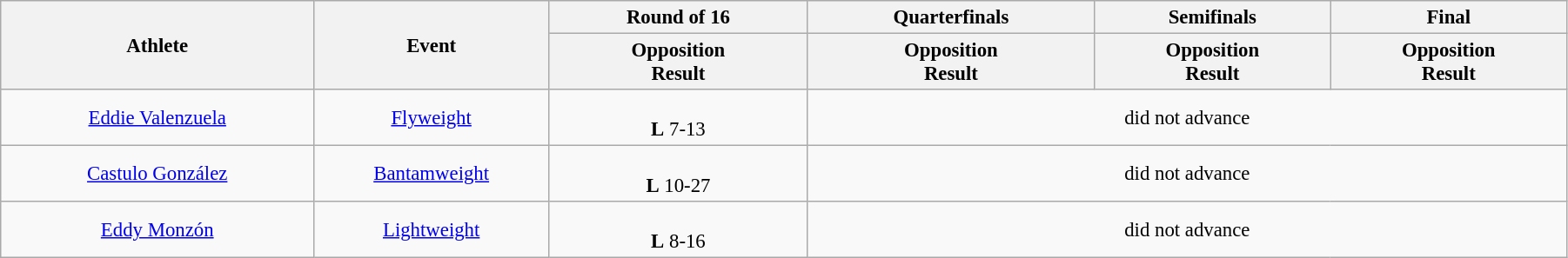<table class="wikitable" style="font-size:95%; text-align:center;" width="95%">
<tr>
<th rowspan="2">Athlete</th>
<th rowspan="2">Event</th>
<th>Round of 16</th>
<th>Quarterfinals</th>
<th>Semifinals</th>
<th>Final</th>
</tr>
<tr>
<th>Opposition<br>Result</th>
<th>Opposition<br>Result</th>
<th>Opposition<br>Result</th>
<th>Opposition<br>Result</th>
</tr>
<tr>
<td width=20%><a href='#'>Eddie Valenzuela</a></td>
<td width=15%><a href='#'>Flyweight</a></td>
<td><br><strong>L</strong> 7-13</td>
<td colspan=3>did not advance</td>
</tr>
<tr>
<td width=20%><a href='#'>Castulo González</a></td>
<td width=15%><a href='#'>Bantamweight</a></td>
<td><br><strong>L</strong> 10-27</td>
<td colspan=3>did not advance</td>
</tr>
<tr>
<td width=20%><a href='#'>Eddy Monzón</a></td>
<td width=15%><a href='#'>Lightweight</a></td>
<td><br><strong>L</strong> 8-16</td>
<td colspan=3>did not advance</td>
</tr>
</table>
